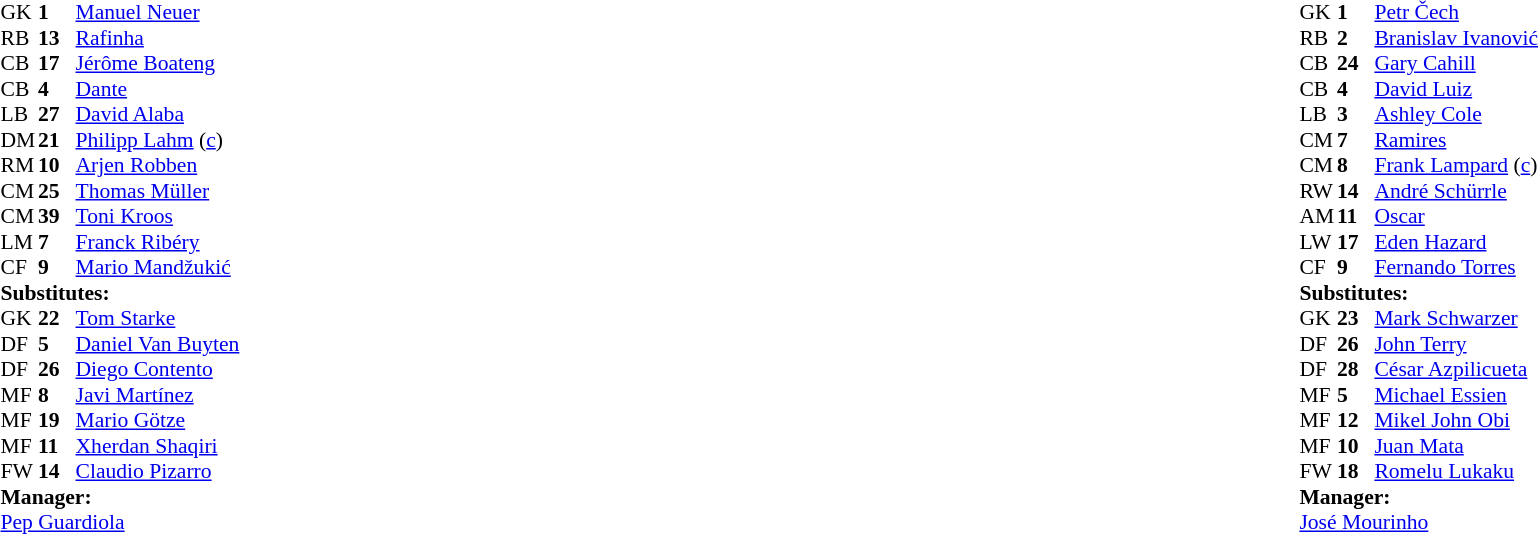<table style="width:100%">
<tr>
<td style="vertical-align:top; width:50%"><br><table style="font-size: 90%" cellspacing="0" cellpadding="0">
<tr>
<th width=25></th>
<th width=25></th>
</tr>
<tr>
<td>GK</td>
<td><strong>1</strong></td>
<td> <a href='#'>Manuel Neuer</a></td>
</tr>
<tr>
<td>RB</td>
<td><strong>13</strong></td>
<td> <a href='#'>Rafinha</a></td>
<td></td>
<td></td>
</tr>
<tr>
<td>CB</td>
<td><strong>17</strong></td>
<td> <a href='#'>Jérôme Boateng</a></td>
<td></td>
</tr>
<tr>
<td>CB</td>
<td><strong>4</strong></td>
<td> <a href='#'>Dante</a></td>
</tr>
<tr>
<td>LB</td>
<td><strong>27</strong></td>
<td> <a href='#'>David Alaba</a></td>
</tr>
<tr>
<td>DM</td>
<td><strong>21</strong></td>
<td> <a href='#'>Philipp Lahm</a> (<a href='#'>c</a>)</td>
</tr>
<tr>
<td>RM</td>
<td><strong>10</strong></td>
<td> <a href='#'>Arjen Robben</a></td>
<td></td>
<td></td>
</tr>
<tr>
<td>CM</td>
<td><strong>25</strong></td>
<td> <a href='#'>Thomas Müller</a></td>
<td></td>
<td></td>
</tr>
<tr>
<td>CM</td>
<td><strong>39</strong></td>
<td> <a href='#'>Toni Kroos</a></td>
</tr>
<tr>
<td>LM</td>
<td><strong>7</strong></td>
<td> <a href='#'>Franck Ribéry</a></td>
<td></td>
</tr>
<tr>
<td>CF</td>
<td><strong>9</strong></td>
<td> <a href='#'>Mario Mandžukić</a></td>
</tr>
<tr>
<td colspan=3><strong>Substitutes:</strong></td>
</tr>
<tr>
<td>GK</td>
<td><strong>22</strong></td>
<td> <a href='#'>Tom Starke</a></td>
</tr>
<tr>
<td>DF</td>
<td><strong>5</strong></td>
<td> <a href='#'>Daniel Van Buyten</a></td>
</tr>
<tr>
<td>DF</td>
<td><strong>26</strong></td>
<td> <a href='#'>Diego Contento</a></td>
</tr>
<tr>
<td>MF</td>
<td><strong>8</strong></td>
<td> <a href='#'>Javi Martínez</a></td>
<td></td>
<td></td>
</tr>
<tr>
<td>MF</td>
<td><strong>19</strong></td>
<td> <a href='#'>Mario Götze</a></td>
<td></td>
<td></td>
</tr>
<tr>
<td>MF</td>
<td><strong>11</strong></td>
<td> <a href='#'>Xherdan Shaqiri</a></td>
<td></td>
<td></td>
</tr>
<tr>
<td>FW</td>
<td><strong>14</strong></td>
<td> <a href='#'>Claudio Pizarro</a></td>
</tr>
<tr>
<td colspan=3><strong>Manager:</strong></td>
</tr>
<tr>
<td colspan=4> <a href='#'>Pep Guardiola</a></td>
</tr>
</table>
</td>
<td style="vertical-align:top"></td>
<td style="vertical-align:top; width:50%"><br><table cellspacing="0" cellpadding="0" style="font-size:90%; margin:auto;">
<tr>
<th width=25></th>
<th width=25></th>
</tr>
<tr>
<td>GK</td>
<td><strong>1</strong></td>
<td> <a href='#'>Petr Čech</a></td>
</tr>
<tr>
<td>RB</td>
<td><strong>2</strong></td>
<td> <a href='#'>Branislav Ivanović</a></td>
<td></td>
</tr>
<tr>
<td>CB</td>
<td><strong>24</strong></td>
<td> <a href='#'>Gary Cahill</a></td>
<td></td>
</tr>
<tr>
<td>CB</td>
<td><strong>4</strong></td>
<td> <a href='#'>David Luiz</a></td>
<td></td>
</tr>
<tr>
<td>LB</td>
<td><strong>3</strong></td>
<td> <a href='#'>Ashley Cole</a></td>
<td></td>
</tr>
<tr>
<td>CM</td>
<td><strong>7</strong></td>
<td> <a href='#'>Ramires</a></td>
<td></td>
</tr>
<tr>
<td>CM</td>
<td><strong>8</strong></td>
<td> <a href='#'>Frank Lampard</a> (<a href='#'>c</a>)</td>
</tr>
<tr>
<td>RW</td>
<td><strong>14</strong></td>
<td> <a href='#'>André Schürrle</a></td>
<td></td>
<td></td>
</tr>
<tr>
<td>AM</td>
<td><strong>11</strong></td>
<td> <a href='#'>Oscar</a></td>
</tr>
<tr>
<td>LW</td>
<td><strong>17</strong></td>
<td> <a href='#'>Eden Hazard</a></td>
<td></td>
<td></td>
</tr>
<tr>
<td>CF</td>
<td><strong>9</strong></td>
<td> <a href='#'>Fernando Torres</a></td>
<td></td>
<td></td>
</tr>
<tr>
<td colspan=3><strong>Substitutes:</strong></td>
</tr>
<tr>
<td>GK</td>
<td><strong>23</strong></td>
<td> <a href='#'>Mark Schwarzer</a></td>
</tr>
<tr>
<td>DF</td>
<td><strong>26</strong></td>
<td> <a href='#'>John Terry</a></td>
<td></td>
<td></td>
</tr>
<tr>
<td>DF</td>
<td><strong>28</strong></td>
<td> <a href='#'>César Azpilicueta</a></td>
</tr>
<tr>
<td>MF</td>
<td><strong>5</strong></td>
<td> <a href='#'>Michael Essien</a></td>
</tr>
<tr>
<td>MF</td>
<td><strong>12</strong></td>
<td> <a href='#'>Mikel John Obi</a></td>
<td></td>
<td></td>
</tr>
<tr>
<td>MF</td>
<td><strong>10</strong></td>
<td> <a href='#'>Juan Mata</a></td>
</tr>
<tr>
<td>FW</td>
<td><strong>18</strong></td>
<td> <a href='#'>Romelu Lukaku</a></td>
<td></td>
<td></td>
</tr>
<tr>
<td colspan=3><strong>Manager:</strong></td>
</tr>
<tr>
<td colspan=4> <a href='#'>José Mourinho</a></td>
</tr>
</table>
</td>
</tr>
</table>
